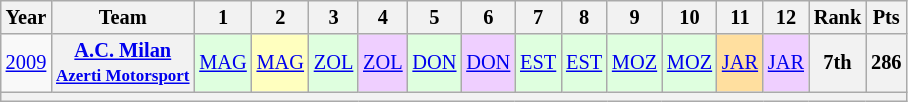<table class="wikitable" style="text-align:center; font-size:85%">
<tr>
<th>Year</th>
<th>Team</th>
<th>1</th>
<th>2</th>
<th>3</th>
<th>4</th>
<th>5</th>
<th>6</th>
<th>7</th>
<th>8</th>
<th>9</th>
<th>10</th>
<th>11</th>
<th>12</th>
<th>Rank</th>
<th>Pts</th>
</tr>
<tr>
<td><a href='#'>2009</a></td>
<th nowrap><a href='#'>A.C. Milan</a><br><small><a href='#'>Azerti Motorsport</a></small></th>
<td style="background:#dfffdf;" align=center><a href='#'>MAG</a> <br></td>
<td style="background:#ffffbf;" align=center><a href='#'>MAG</a> <br></td>
<td style="background:#dfffdf;"  align=center><a href='#'>ZOL</a>  <br></td>
<td style="background:#efcfff;"  align=center><a href='#'>ZOL</a>  <br></td>
<td style="background:#dfffdf;"  align=center><a href='#'>DON</a>  <br></td>
<td style="background:#efcfff;"  align=center><a href='#'>DON</a>  <br></td>
<td style="background:#dfffdf;" align=center><a href='#'>EST</a> <br></td>
<td style="background:#dfffdf;" align=center><a href='#'>EST</a> <br></td>
<td style="background:#dfffdf;" align=center><a href='#'>MOZ</a> <br></td>
<td style="background:#dfffdf;" align=center><a href='#'>MOZ</a> <br></td>
<td style="background:#FFDF9F;" align=center><a href='#'>JAR</a> <br></td>
<td style="background:#efcfff;" align=center><a href='#'>JAR</a> <br></td>
<th>7th</th>
<th>286</th>
</tr>
<tr>
<th colspan="16"></th>
</tr>
</table>
